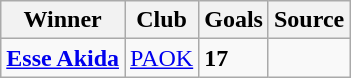<table class="wikitable" style="margin-right: 0;">
<tr text-align:center;">
<th>Winner</th>
<th>Club</th>
<th>Goals</th>
<th>Source</th>
</tr>
<tr>
<td> <strong><a href='#'>Esse Akida</a></strong></td>
<td><a href='#'>PAOK</a></td>
<td><strong>17</strong></td>
<td></td>
</tr>
</table>
